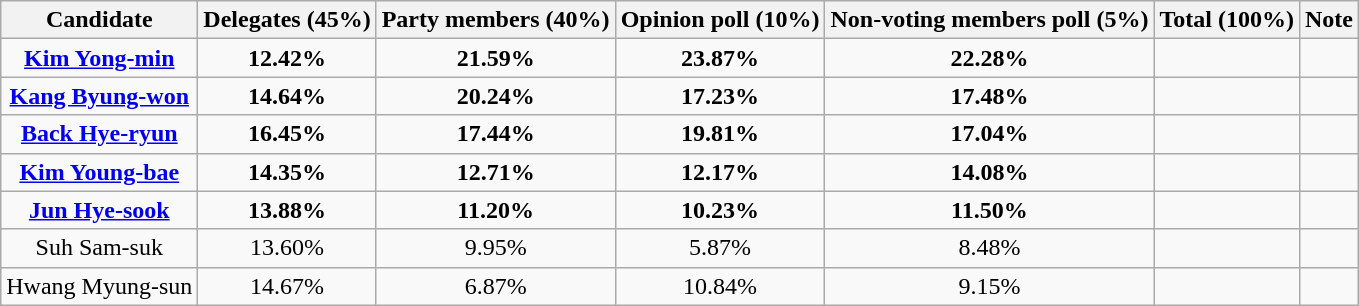<table class="wikitable" style="text-align:center;">
<tr>
<th>Candidate</th>
<th>Delegates (45%)</th>
<th>Party members (40%)</th>
<th>Opinion poll (10%)</th>
<th>Non-voting members poll (5%)</th>
<th>Total (100%)</th>
<th>Note</th>
</tr>
<tr>
<td><strong><a href='#'>Kim Yong-min</a></strong></td>
<td><strong>12.42%</strong></td>
<td><strong>21.59%</strong></td>
<td><strong>23.87%</strong></td>
<td><strong>22.28%</strong></td>
<td></td>
<td></td>
</tr>
<tr>
<td><strong><a href='#'>Kang Byung-won</a></strong></td>
<td><strong>14.64%</strong></td>
<td><strong>20.24%</strong></td>
<td><strong>17.23%</strong></td>
<td><strong>17.48%</strong></td>
<td></td>
<td></td>
</tr>
<tr>
<td><strong><a href='#'>Back Hye-ryun</a></strong></td>
<td><strong>16.45%</strong></td>
<td><strong>17.44%</strong></td>
<td><strong>19.81%</strong></td>
<td><strong>17.04%</strong></td>
<td></td>
<td></td>
</tr>
<tr>
<td><strong><a href='#'>Kim Young-bae</a></strong></td>
<td><strong>14.35%</strong></td>
<td><strong>12.71%</strong></td>
<td><strong>12.17%</strong></td>
<td><strong>14.08%</strong></td>
<td></td>
<td></td>
</tr>
<tr>
<td><strong><a href='#'>Jun Hye-sook</a></strong></td>
<td><strong>13.88%</strong></td>
<td><strong>11.20%</strong></td>
<td><strong>10.23%</strong></td>
<td><strong>11.50%</strong></td>
<td></td>
<td></td>
</tr>
<tr>
<td>Suh Sam-suk</td>
<td>13.60%</td>
<td>9.95%</td>
<td>5.87%</td>
<td>8.48%</td>
<td></td>
<td></td>
</tr>
<tr>
<td>Hwang Myung-sun</td>
<td>14.67%</td>
<td>6.87%</td>
<td>10.84%</td>
<td>9.15%</td>
<td></td>
<td></td>
</tr>
</table>
